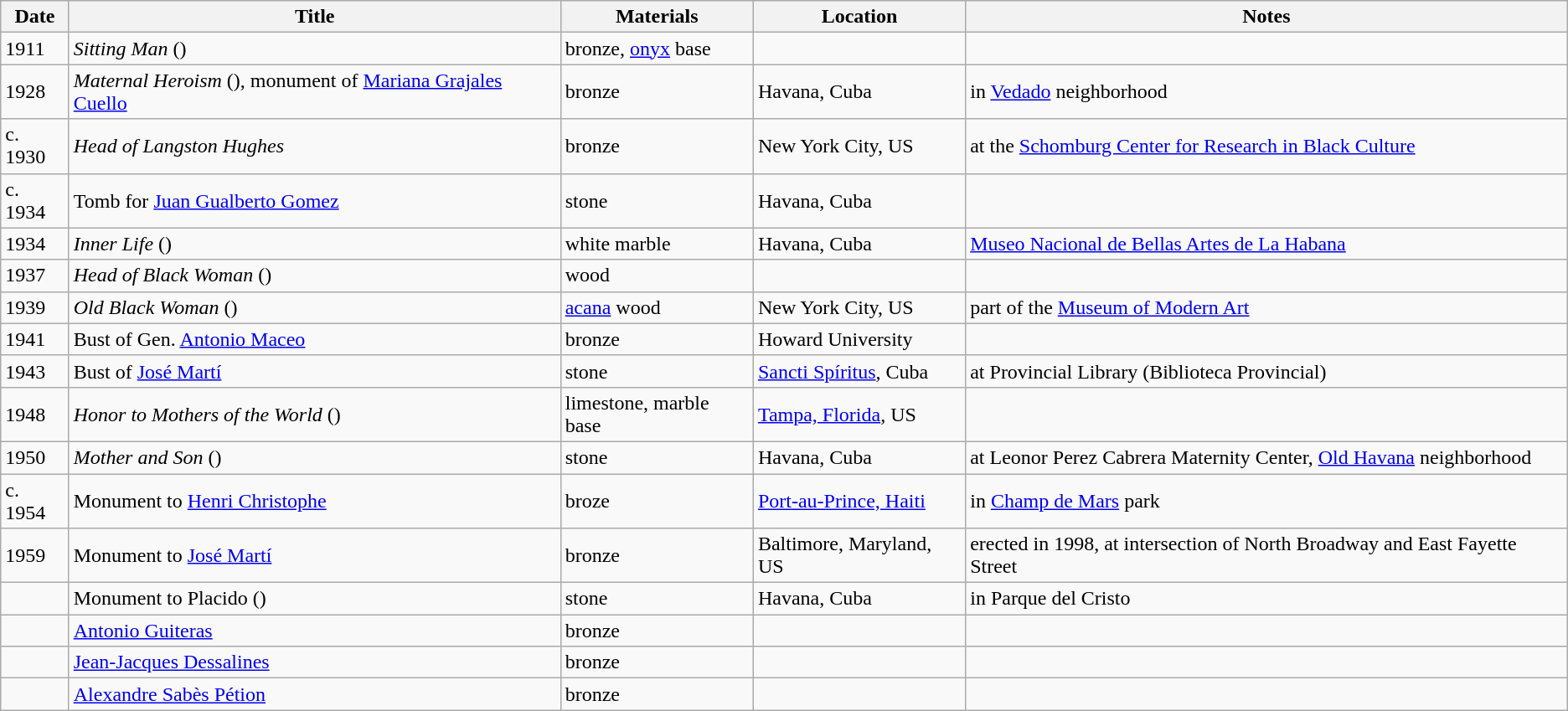<table class="wikitable sortable">
<tr>
<th>Date</th>
<th>Title</th>
<th>Materials</th>
<th>Location</th>
<th>Notes</th>
</tr>
<tr>
<td>1911</td>
<td><em>Sitting Man</em> ()</td>
<td>bronze, <a href='#'>onyx</a> base</td>
<td></td>
<td></td>
</tr>
<tr>
<td>1928</td>
<td><em>Maternal Heroism</em> (), monument of <a href='#'>Mariana Grajales Cuello</a></td>
<td>bronze</td>
<td>Havana, Cuba</td>
<td>in <a href='#'>Vedado</a> neighborhood</td>
</tr>
<tr>
<td>c. 1930</td>
<td><em>Head of Langston Hughes</em></td>
<td>bronze</td>
<td>New York City, US</td>
<td>at the <a href='#'>Schomburg Center for Research in Black Culture</a></td>
</tr>
<tr>
<td>c. 1934</td>
<td>Tomb for <a href='#'>Juan Gualberto Gomez</a></td>
<td>stone</td>
<td>Havana, Cuba</td>
<td></td>
</tr>
<tr>
<td>1934</td>
<td><em>Inner Life</em> ()</td>
<td>white marble</td>
<td>Havana, Cuba</td>
<td><a href='#'>Museo Nacional de Bellas Artes de La Habana</a></td>
</tr>
<tr>
<td>1937</td>
<td><em>Head of Black Woman</em> ()</td>
<td>wood</td>
<td></td>
<td></td>
</tr>
<tr>
<td>1939</td>
<td><em>Old Black Woman</em> ()</td>
<td><a href='#'>acana</a> wood</td>
<td>New York City, US</td>
<td>part of the <a href='#'>Museum of Modern Art</a></td>
</tr>
<tr>
<td>1941</td>
<td>Bust of Gen. <a href='#'>Antonio Maceo</a></td>
<td>bronze</td>
<td>Howard University</td>
<td></td>
</tr>
<tr>
<td>1943</td>
<td>Bust of <a href='#'>José Martí</a></td>
<td>stone</td>
<td><a href='#'>Sancti Spíritus</a>, Cuba</td>
<td>at Provincial Library (Biblioteca Provincial)</td>
</tr>
<tr>
<td>1948</td>
<td><em>Honor to Mothers of the World</em> ()</td>
<td>limestone, marble base</td>
<td><a href='#'>Tampa, Florida</a>, US</td>
<td></td>
</tr>
<tr>
<td>1950</td>
<td><em>Mother and Son</em> ()</td>
<td>stone</td>
<td>Havana, Cuba</td>
<td>at Leonor Perez Cabrera Maternity Center, <a href='#'>Old Havana</a> neighborhood</td>
</tr>
<tr>
<td>c. 1954</td>
<td>Monument to <a href='#'>Henri Christophe</a></td>
<td>broze</td>
<td><a href='#'>Port-au-Prince, Haiti</a></td>
<td>in <a href='#'>Champ de Mars</a> park</td>
</tr>
<tr>
<td>1959</td>
<td>Monument to <a href='#'>José Martí</a></td>
<td>bronze</td>
<td>Baltimore, Maryland, US</td>
<td>erected in 1998, at intersection of North Broadway and East Fayette Street</td>
</tr>
<tr>
<td></td>
<td>Monument to Placido ()</td>
<td>stone</td>
<td>Havana, Cuba</td>
<td>in Parque del Cristo</td>
</tr>
<tr>
<td></td>
<td><a href='#'>Antonio Guiteras</a></td>
<td>bronze</td>
<td></td>
<td></td>
</tr>
<tr>
<td></td>
<td><a href='#'>Jean-Jacques Dessalines</a></td>
<td>bronze</td>
<td></td>
<td></td>
</tr>
<tr>
<td></td>
<td><a href='#'>Alexandre Sabès Pétion</a></td>
<td>bronze</td>
<td></td>
<td></td>
</tr>
</table>
